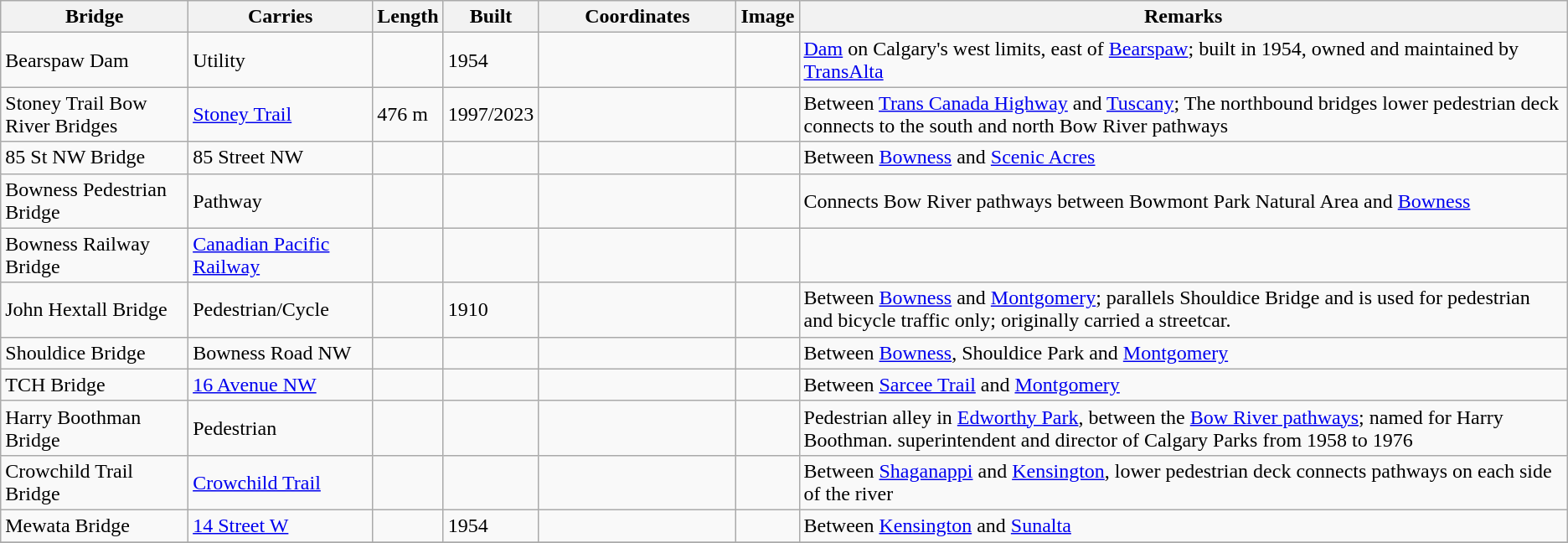<table class="wikitable sortable">
<tr>
<th>Bridge</th>
<th>Carries</th>
<th>Length</th>
<th>Built</th>
<th width=150px>Coordinates</th>
<th>Image</th>
<th>Remarks</th>
</tr>
<tr>
<td>Bearspaw Dam</td>
<td>Utility</td>
<td></td>
<td>1954</td>
<td><small></small></td>
<td></td>
<td><a href='#'>Dam</a> on Calgary's west limits, east of <a href='#'>Bearspaw</a>; built in 1954, owned and maintained by <a href='#'>TransAlta</a></td>
</tr>
<tr>
<td>Stoney Trail Bow River Bridges</td>
<td><a href='#'>Stoney Trail</a></td>
<td>476 m</td>
<td>1997/2023</td>
<td><small></small></td>
<td></td>
<td>Between <a href='#'>Trans Canada Highway</a> and <a href='#'>Tuscany</a>; The northbound bridges lower pedestrian deck connects to the south and north Bow River pathways</td>
</tr>
<tr>
<td>85 St NW Bridge</td>
<td>85 Street NW</td>
<td></td>
<td></td>
<td><small></small></td>
<td></td>
<td>Between <a href='#'>Bowness</a> and <a href='#'>Scenic Acres</a></td>
</tr>
<tr>
<td>Bowness Pedestrian Bridge</td>
<td>Pathway</td>
<td></td>
<td></td>
<td><small></small></td>
<td></td>
<td>Connects Bow River pathways between Bowmont Park Natural Area and <a href='#'>Bowness</a></td>
</tr>
<tr>
<td>Bowness Railway Bridge</td>
<td><a href='#'>Canadian Pacific Railway</a></td>
<td></td>
<td></td>
<td><small></small></td>
<td></td>
<td></td>
</tr>
<tr>
<td>John Hextall Bridge</td>
<td>Pedestrian/Cycle</td>
<td></td>
<td>1910</td>
<td><small></small></td>
<td></td>
<td>Between <a href='#'>Bowness</a> and <a href='#'>Montgomery</a>; parallels Shouldice Bridge and is used for pedestrian and bicycle traffic only; originally carried a streetcar.</td>
</tr>
<tr>
<td>Shouldice Bridge</td>
<td>Bowness Road NW</td>
<td></td>
<td></td>
<td><small></small></td>
<td></td>
<td>Between <a href='#'>Bowness</a>, Shouldice Park and <a href='#'>Montgomery</a></td>
</tr>
<tr>
<td>TCH Bridge</td>
<td><a href='#'>16 Avenue NW</a></td>
<td></td>
<td></td>
<td><small></small></td>
<td></td>
<td>Between <a href='#'>Sarcee Trail</a> and <a href='#'>Montgomery</a></td>
</tr>
<tr>
<td>Harry Boothman Bridge</td>
<td>Pedestrian</td>
<td></td>
<td></td>
<td><small></small></td>
<td></td>
<td>Pedestrian alley in <a href='#'>Edworthy Park</a>, between the <a href='#'>Bow River pathways</a>; named for Harry Boothman. superintendent and director of Calgary Parks from 1958 to 1976</td>
</tr>
<tr>
<td>Crowchild Trail Bridge</td>
<td><a href='#'>Crowchild Trail</a></td>
<td></td>
<td></td>
<td><small></small></td>
<td></td>
<td>Between <a href='#'>Shaganappi</a> and <a href='#'>Kensington</a>, lower pedestrian deck connects pathways on each side of the river</td>
</tr>
<tr>
<td>Mewata Bridge</td>
<td><a href='#'>14 Street W</a></td>
<td></td>
<td>1954</td>
<td><small></small></td>
<td></td>
<td>Between <a href='#'>Kensington</a> and <a href='#'>Sunalta</a></td>
</tr>
<tr>
</tr>
</table>
